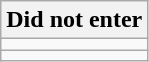<table class="wikitable">
<tr>
<th>Did not enter</th>
</tr>
<tr>
<td></td>
</tr>
<tr>
<td></td>
</tr>
</table>
